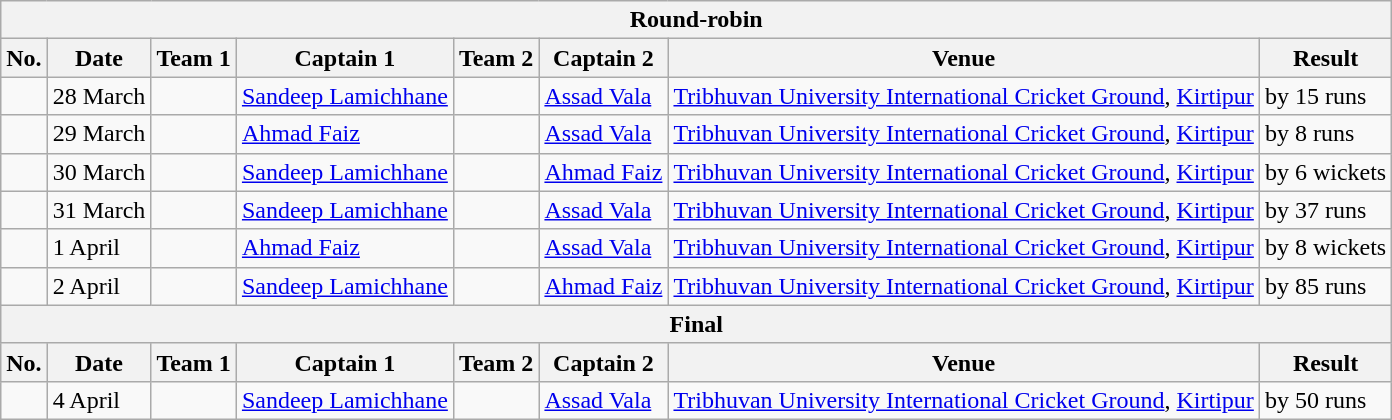<table class="wikitable">
<tr>
<th colspan="9">Round-robin</th>
</tr>
<tr>
<th>No.</th>
<th>Date</th>
<th>Team 1</th>
<th>Captain 1</th>
<th>Team 2</th>
<th>Captain 2</th>
<th>Venue</th>
<th>Result</th>
</tr>
<tr>
<td></td>
<td>28 March</td>
<td></td>
<td><a href='#'>Sandeep Lamichhane</a></td>
<td></td>
<td><a href='#'>Assad Vala</a></td>
<td><a href='#'>Tribhuvan University International Cricket Ground</a>, <a href='#'>Kirtipur</a></td>
<td> by 15 runs</td>
</tr>
<tr>
<td></td>
<td>29 March</td>
<td></td>
<td><a href='#'>Ahmad Faiz</a></td>
<td></td>
<td><a href='#'>Assad Vala</a></td>
<td><a href='#'>Tribhuvan University International Cricket Ground</a>, <a href='#'>Kirtipur</a></td>
<td> by 8 runs</td>
</tr>
<tr>
<td></td>
<td>30 March</td>
<td></td>
<td><a href='#'>Sandeep Lamichhane</a></td>
<td></td>
<td><a href='#'>Ahmad Faiz</a></td>
<td><a href='#'>Tribhuvan University International Cricket Ground</a>, <a href='#'>Kirtipur</a></td>
<td> by 6 wickets</td>
</tr>
<tr>
<td></td>
<td>31 March</td>
<td></td>
<td><a href='#'>Sandeep Lamichhane</a></td>
<td></td>
<td><a href='#'>Assad Vala</a></td>
<td><a href='#'>Tribhuvan University International Cricket Ground</a>, <a href='#'>Kirtipur</a></td>
<td> by 37 runs</td>
</tr>
<tr>
<td></td>
<td>1 April</td>
<td></td>
<td><a href='#'>Ahmad Faiz</a></td>
<td></td>
<td><a href='#'>Assad Vala</a></td>
<td><a href='#'>Tribhuvan University International Cricket Ground</a>, <a href='#'>Kirtipur</a></td>
<td> by 8 wickets</td>
</tr>
<tr>
<td></td>
<td>2 April</td>
<td></td>
<td><a href='#'>Sandeep Lamichhane</a></td>
<td></td>
<td><a href='#'>Ahmad Faiz</a></td>
<td><a href='#'>Tribhuvan University International Cricket Ground</a>, <a href='#'>Kirtipur</a></td>
<td> by 85 runs</td>
</tr>
<tr>
<th colspan="9">Final</th>
</tr>
<tr>
<th>No.</th>
<th>Date</th>
<th>Team 1</th>
<th>Captain 1</th>
<th>Team 2</th>
<th>Captain 2</th>
<th>Venue</th>
<th>Result</th>
</tr>
<tr>
<td></td>
<td>4 April</td>
<td></td>
<td><a href='#'>Sandeep Lamichhane</a></td>
<td></td>
<td><a href='#'>Assad Vala</a></td>
<td><a href='#'>Tribhuvan University International Cricket Ground</a>, <a href='#'>Kirtipur</a></td>
<td> by 50 runs</td>
</tr>
</table>
